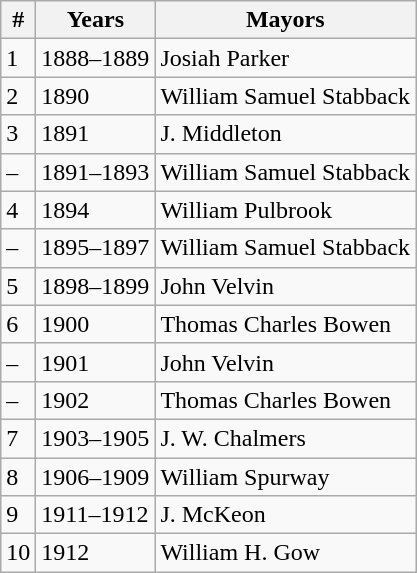<table class="wikitable">
<tr>
<th>#</th>
<th>Years</th>
<th>Mayors</th>
</tr>
<tr>
<td>1</td>
<td>1888–1889</td>
<td>Josiah Parker</td>
</tr>
<tr>
<td>2</td>
<td>1890</td>
<td>William Samuel Stabback</td>
</tr>
<tr>
<td>3</td>
<td>1891</td>
<td>J. Middleton</td>
</tr>
<tr>
<td>–</td>
<td>1891–1893</td>
<td>William Samuel Stabback</td>
</tr>
<tr>
<td>4</td>
<td>1894</td>
<td>William Pulbrook</td>
</tr>
<tr>
<td>–</td>
<td>1895–1897</td>
<td>William Samuel Stabback</td>
</tr>
<tr>
<td>5</td>
<td>1898–1899</td>
<td>John Velvin</td>
</tr>
<tr>
<td>6</td>
<td>1900</td>
<td>Thomas Charles Bowen</td>
</tr>
<tr>
<td>–</td>
<td>1901</td>
<td>John Velvin</td>
</tr>
<tr>
<td>–</td>
<td>1902</td>
<td>Thomas Charles Bowen</td>
</tr>
<tr>
<td>7</td>
<td>1903–1905</td>
<td>J. W. Chalmers</td>
</tr>
<tr>
<td>8</td>
<td>1906–1909</td>
<td>William Spurway</td>
</tr>
<tr>
<td>9</td>
<td>1911–1912</td>
<td>J. McKeon</td>
</tr>
<tr>
<td>10</td>
<td>1912</td>
<td>William H. Gow</td>
</tr>
</table>
